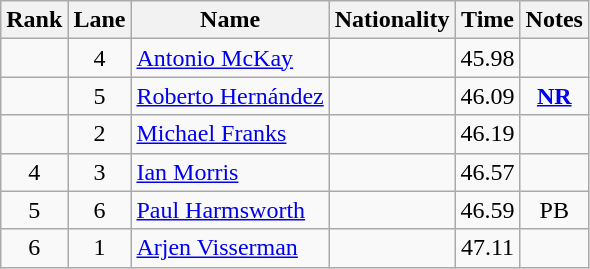<table class="wikitable sortable" style="text-align:center">
<tr>
<th>Rank</th>
<th>Lane</th>
<th>Name</th>
<th>Nationality</th>
<th>Time</th>
<th>Notes</th>
</tr>
<tr>
<td></td>
<td>4</td>
<td align="left"><a href='#'>Antonio McKay</a></td>
<td align=left></td>
<td>45.98</td>
<td></td>
</tr>
<tr>
<td></td>
<td>5</td>
<td align="left"><a href='#'>Roberto Hernández</a></td>
<td align=left></td>
<td>46.09</td>
<td><strong><a href='#'>NR</a></strong></td>
</tr>
<tr>
<td></td>
<td>2</td>
<td align="left"><a href='#'>Michael Franks</a></td>
<td align=left></td>
<td>46.19</td>
<td></td>
</tr>
<tr>
<td>4</td>
<td>3</td>
<td align="left"><a href='#'>Ian Morris</a></td>
<td align=left></td>
<td>46.57</td>
<td></td>
</tr>
<tr>
<td>5</td>
<td>6</td>
<td align="left"><a href='#'>Paul Harmsworth</a></td>
<td align=left></td>
<td>46.59</td>
<td>PB</td>
</tr>
<tr>
<td>6</td>
<td>1</td>
<td align="left"><a href='#'>Arjen Visserman</a></td>
<td align=left></td>
<td>47.11</td>
<td></td>
</tr>
</table>
